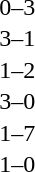<table cellspacing=1 width=70%>
<tr>
<th width=25%></th>
<th width=30%></th>
<th width=15%></th>
<th width=30%></th>
</tr>
<tr>
<td></td>
<td align=right></td>
<td align=center>0–3</td>
<td></td>
</tr>
<tr>
<td></td>
<td align=right></td>
<td align=center>3–1</td>
<td></td>
</tr>
<tr>
<td></td>
<td align=right></td>
<td align=center>1–2</td>
<td></td>
</tr>
<tr>
<td></td>
<td align=right></td>
<td align=center>3–0</td>
<td></td>
</tr>
<tr>
<td></td>
<td align=right></td>
<td align=center>1–7</td>
<td></td>
</tr>
<tr>
<td></td>
<td align=right></td>
<td align=center>1–0</td>
<td></td>
</tr>
</table>
